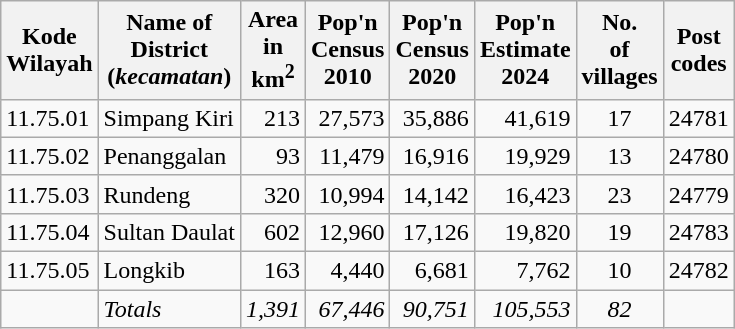<table class="sortable wikitable">
<tr>
<th>Kode<br>Wilayah</th>
<th>Name of<br>District<br>(<em>kecamatan</em>)</th>
<th>Area <br> in <br>km<sup>2</sup></th>
<th>Pop'n<br>Census<br>2010</th>
<th>Pop'n<br>Census<br>2020</th>
<th>Pop'n<br>Estimate<br>2024</th>
<th>No.<br>of<br>villages</th>
<th>Post<br>codes</th>
</tr>
<tr>
<td>11.75.01</td>
<td>Simpang Kiri </td>
<td align="right">213</td>
<td align="right">27,573</td>
<td align="right">35,886</td>
<td align="right">41,619</td>
<td align="center">17</td>
<td>24781</td>
</tr>
<tr>
<td>11.75.02</td>
<td>Penanggalan </td>
<td align="right">93</td>
<td align="right">11,479</td>
<td align="right">16,916</td>
<td align="right">19,929</td>
<td align="center">13</td>
<td>24780</td>
</tr>
<tr>
<td>11.75.03</td>
<td>Rundeng </td>
<td align="right">320</td>
<td align="right">10,994</td>
<td align="right">14,142</td>
<td align="right">16,423</td>
<td align="center">23</td>
<td>24779</td>
</tr>
<tr>
<td>11.75.04</td>
<td>Sultan Daulat </td>
<td align="right">602</td>
<td align="right">12,960</td>
<td align="right">17,126</td>
<td align="right">19,820</td>
<td align="center">19</td>
<td>24783</td>
</tr>
<tr>
<td>11.75.05</td>
<td>Longkib </td>
<td align="right">163</td>
<td align="right">4,440</td>
<td align="right">6,681</td>
<td align="right">7,762</td>
<td align="center">10</td>
<td>24782</td>
</tr>
<tr>
<td></td>
<td><em>Totals</em></td>
<td align="right"><em>1,391</em></td>
<td align="right"><em>67,446</em></td>
<td align="right"><em>90,751</em></td>
<td align="right"><em>105,553</em></td>
<td align="center"><em>82</em></td>
<td></td>
</tr>
</table>
